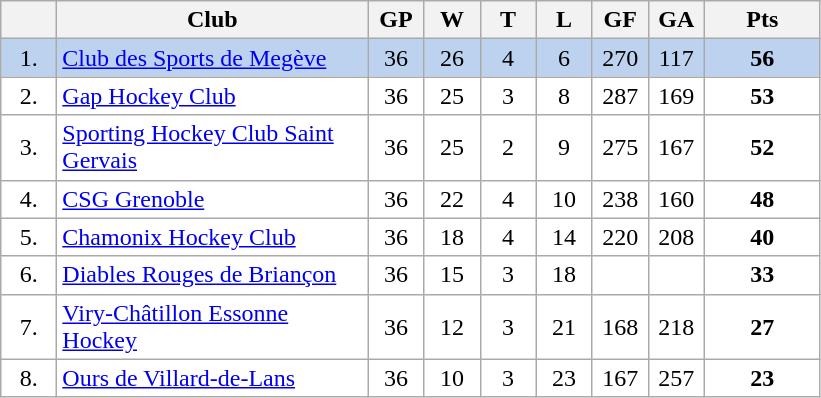<table class="wikitable">
<tr>
<th width="30"></th>
<th width="200">Club</th>
<th width="30">GP</th>
<th width="30">W</th>
<th width="30">T</th>
<th width="30">L</th>
<th width="30">GF</th>
<th width="30">GA</th>
<th width="70">Pts</th>
</tr>
<tr bgcolor="#BCD2EE" align="center">
<td>1.</td>
<td align="left"><a href='#'>Club des Sports de Megève</a></td>
<td>36</td>
<td>26</td>
<td>4</td>
<td>6</td>
<td>270</td>
<td>117</td>
<td><strong>56</strong></td>
</tr>
<tr bgcolor="#FFFFFF" align="center">
<td>2.</td>
<td align="left"><a href='#'>Gap Hockey Club</a></td>
<td>36</td>
<td>25</td>
<td>3</td>
<td>8</td>
<td>287</td>
<td>169</td>
<td><strong>53</strong></td>
</tr>
<tr bgcolor="#FFFFFF" align="center">
<td>3.</td>
<td align="left"><a href='#'>Sporting Hockey Club Saint Gervais</a></td>
<td>36</td>
<td>25</td>
<td>2</td>
<td>9</td>
<td>275</td>
<td>167</td>
<td><strong>52</strong></td>
</tr>
<tr bgcolor="#FFFFFF" align="center">
<td>4.</td>
<td align="left"><a href='#'>CSG Grenoble</a></td>
<td>36</td>
<td>22</td>
<td>4</td>
<td>10</td>
<td>238</td>
<td>160</td>
<td><strong>48</strong></td>
</tr>
<tr bgcolor="#FFFFFF" align="center">
<td>5.</td>
<td align="left"><a href='#'>Chamonix Hockey Club</a></td>
<td>36</td>
<td>18</td>
<td>4</td>
<td>14</td>
<td>220</td>
<td>208</td>
<td><strong>40</strong></td>
</tr>
<tr bgcolor="#FFFFFF" align="center">
<td>6.</td>
<td align="left"><a href='#'>Diables Rouges de Briançon</a></td>
<td>36</td>
<td>15</td>
<td>3</td>
<td>18</td>
<td></td>
<td></td>
<td><strong>33</strong></td>
</tr>
<tr bgcolor="#FFFFFF" align="center">
<td>7.</td>
<td align="left"><a href='#'>Viry-Châtillon Essonne Hockey&lrm;</a></td>
<td>36</td>
<td>12</td>
<td>3</td>
<td>21</td>
<td>168</td>
<td>218</td>
<td><strong>27</strong></td>
</tr>
<tr bgcolor="#FFFFFF" align="center">
<td>8.</td>
<td align="left"><a href='#'>Ours de Villard-de-Lans</a></td>
<td>36</td>
<td>10</td>
<td>3</td>
<td>23</td>
<td>167</td>
<td>257</td>
<td><strong>23</strong></td>
</tr>
</table>
